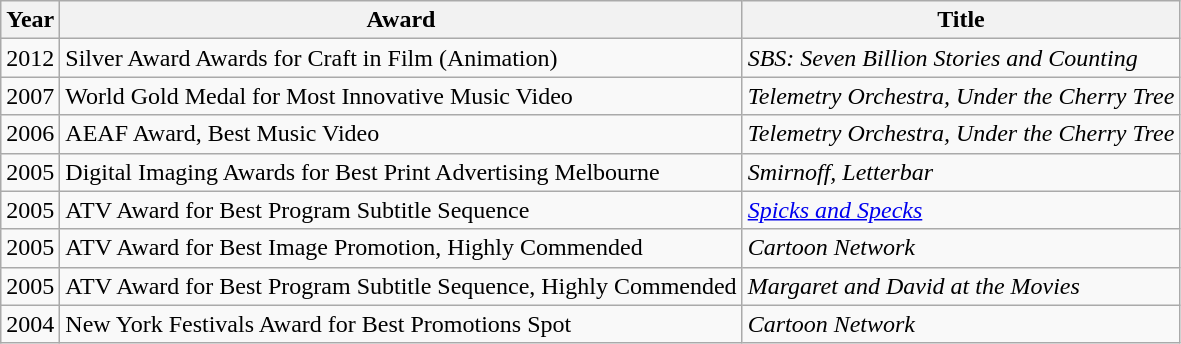<table class="wikitable">
<tr>
<th>Year</th>
<th>Award</th>
<th>Title</th>
</tr>
<tr>
<td>2012</td>
<td>Silver Award Awards for Craft in Film (Animation)</td>
<td><em>SBS: Seven Billion Stories and Counting</em></td>
</tr>
<tr>
<td>2007</td>
<td>World Gold Medal for Most Innovative Music Video</td>
<td><em>Telemetry Orchestra, Under the Cherry Tree</em></td>
</tr>
<tr>
<td>2006</td>
<td>AEAF Award, Best Music Video</td>
<td><em>Telemetry Orchestra, Under the Cherry Tree</em></td>
</tr>
<tr>
<td>2005</td>
<td>Digital Imaging Awards for Best Print Advertising Melbourne</td>
<td><em>Smirnoff, Letterbar</em></td>
</tr>
<tr>
<td>2005</td>
<td>ATV Award for Best Program Subtitle Sequence</td>
<td><em><a href='#'>Spicks and Specks</a></em></td>
</tr>
<tr>
<td>2005</td>
<td>ATV Award for Best Image Promotion, Highly Commended</td>
<td><em>Cartoon Network</em></td>
</tr>
<tr>
<td>2005</td>
<td>ATV Award for Best Program Subtitle Sequence, Highly Commended</td>
<td><em>Margaret and David at the Movies</em></td>
</tr>
<tr>
<td>2004</td>
<td>New York Festivals Award for Best Promotions Spot</td>
<td><em>Cartoon Network</em></td>
</tr>
</table>
